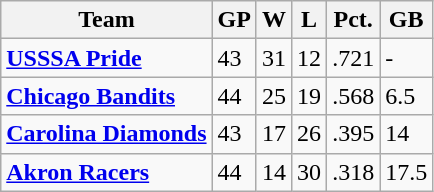<table class="wikitable">
<tr>
<th>Team</th>
<th>GP</th>
<th>W</th>
<th>L</th>
<th>Pct.</th>
<th>GB</th>
</tr>
<tr>
<td><strong><a href='#'>USSSA Pride</a></strong></td>
<td>43</td>
<td>31</td>
<td>12</td>
<td>.721</td>
<td>-</td>
</tr>
<tr>
<td><strong><a href='#'>Chicago Bandits</a></strong></td>
<td>44</td>
<td>25</td>
<td>19</td>
<td>.568</td>
<td>6.5</td>
</tr>
<tr>
<td><strong><a href='#'>Carolina Diamonds</a></strong></td>
<td>43</td>
<td>17</td>
<td>26</td>
<td>.395</td>
<td>14</td>
</tr>
<tr>
<td><strong><a href='#'>Akron Racers</a></strong></td>
<td>44</td>
<td>14</td>
<td>30</td>
<td>.318</td>
<td>17.5</td>
</tr>
</table>
